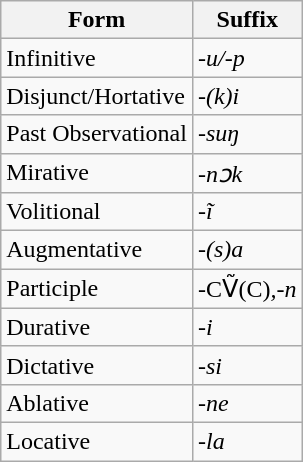<table class="wikitable">
<tr>
<th>Form</th>
<th>Suffix</th>
</tr>
<tr>
<td>Infinitive</td>
<td><em>-u/-p</em></td>
</tr>
<tr>
<td>Disjunct/Hortative</td>
<td><em>-(k)i</em></td>
</tr>
<tr>
<td>Past Observational</td>
<td><em>-suŋ</em></td>
</tr>
<tr>
<td>Mirative</td>
<td><em>-nɔk</em></td>
</tr>
<tr>
<td>Volitional</td>
<td><em>-ĩ</em></td>
</tr>
<tr>
<td>Augmentative</td>
<td><em>-(s)a</em></td>
</tr>
<tr>
<td>Participle</td>
<td><em>-</em>CṼ(C)<em>,-n</em></td>
</tr>
<tr>
<td>Durative</td>
<td><em>-i</em></td>
</tr>
<tr>
<td>Dictative</td>
<td><em>-si</em></td>
</tr>
<tr>
<td>Ablative</td>
<td><em>-ne</em></td>
</tr>
<tr>
<td>Locative</td>
<td><em>-la</em></td>
</tr>
</table>
